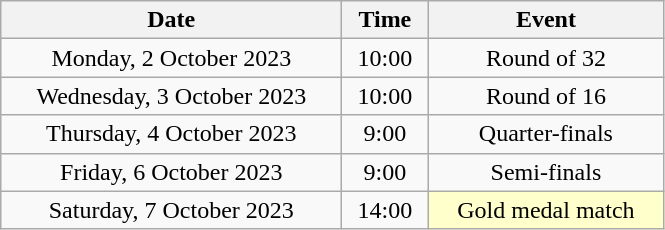<table class = "wikitable" style="text-align:center;">
<tr>
<th width=220>Date</th>
<th width=50>Time</th>
<th width=150>Event</th>
</tr>
<tr>
<td>Monday, 2 October 2023</td>
<td>10:00</td>
<td>Round of 32</td>
</tr>
<tr>
<td>Wednesday, 3 October 2023</td>
<td>10:00</td>
<td>Round of 16</td>
</tr>
<tr>
<td>Thursday, 4 October 2023</td>
<td>9:00</td>
<td>Quarter-finals</td>
</tr>
<tr>
<td>Friday, 6 October 2023</td>
<td>9:00</td>
<td>Semi-finals</td>
</tr>
<tr>
<td>Saturday, 7 October 2023</td>
<td>14:00</td>
<td bgcolor=ffffcc>Gold medal match</td>
</tr>
</table>
